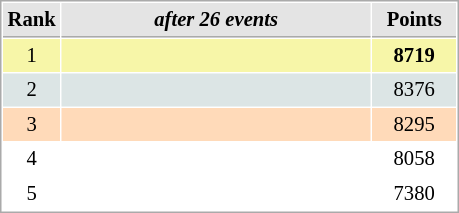<table cellspacing="1" cellpadding="3" style="border:1px solid #AAAAAA;font-size:86%">
<tr style="background-color: #E4E4E4;">
<th style="border-bottom:1px solid #AAAAAA; width: 10px;">Rank</th>
<th style="border-bottom:1px solid #AAAAAA; width: 200px;"><em>after 26 events</em> </th>
<th style="border-bottom:1px solid #AAAAAA; width: 50px;">Points</th>
</tr>
<tr style="background:#f7f6a8;">
<td align=center>1</td>
<td><strong></strong></td>
<td align=center><strong>8719</strong></td>
</tr>
<tr style="background:#dce5e5;">
<td align=center>2</td>
<td></td>
<td align=center>8376</td>
</tr>
<tr style="background:#ffdab9;">
<td align=center>3</td>
<td></td>
<td align=center>8295</td>
</tr>
<tr>
<td align=center>4</td>
<td></td>
<td align=center>8058</td>
</tr>
<tr>
<td align=center>5</td>
<td></td>
<td align=center>7380</td>
</tr>
</table>
